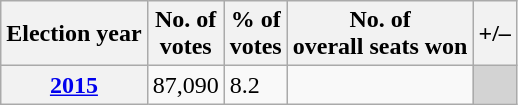<table class="wikitable">
<tr>
<th>Election year</th>
<th>No. of<br>votes</th>
<th>% of<br>votes</th>
<th>No. of<br>overall seats won</th>
<th>+/–</th>
</tr>
<tr>
<th><a href='#'>2015</a></th>
<td>87,090</td>
<td>8.2</td>
<td></td>
<td bgcolor="lightgrey"></td>
</tr>
</table>
